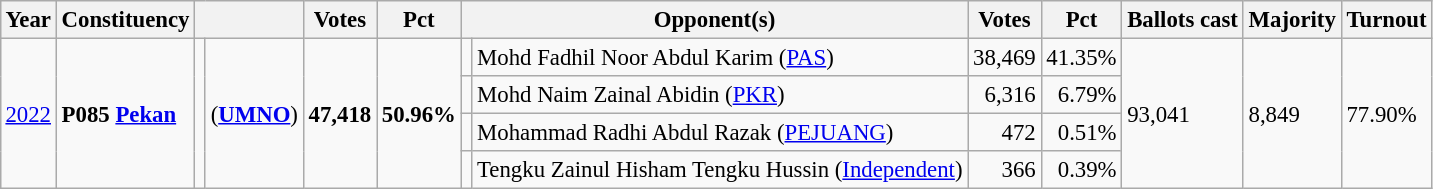<table class="wikitable" style="margin:0.5em ; font-size:95%">
<tr>
<th>Year</th>
<th>Constituency</th>
<th colspan=2></th>
<th>Votes</th>
<th>Pct</th>
<th colspan=2>Opponent(s)</th>
<th>Votes</th>
<th>Pct</th>
<th>Ballots cast</th>
<th>Majority</th>
<th>Turnout</th>
</tr>
<tr>
<td rowspan="4"><a href='#'>2022</a></td>
<td rowspan="4"><strong>P085 <a href='#'>Pekan</a></strong></td>
<td rowspan="4" ></td>
<td rowspan="4"> (<a href='#'><strong>UMNO</strong></a>)</td>
<td rowspan="4" align="right"><strong>47,418</strong></td>
<td rowspan="4"><strong>50.96%</strong></td>
<td bgcolor=></td>
<td>Mohd Fadhil Noor Abdul Karim (<a href='#'>PAS</a>)</td>
<td align="right">38,469</td>
<td>41.35%</td>
<td rowspan="4">93,041</td>
<td rowspan="4">8,849</td>
<td rowspan="4">77.90%</td>
</tr>
<tr>
<td></td>
<td>Mohd Naim Zainal Abidin (<a href='#'>PKR</a>)</td>
<td align="right">6,316</td>
<td align="right">6.79%</td>
</tr>
<tr>
<td bgcolor=></td>
<td>Mohammad Radhi Abdul Razak (<a href='#'>PEJUANG</a>)</td>
<td align=right>472</td>
<td align=right>0.51%</td>
</tr>
<tr>
<td></td>
<td>Tengku Zainul Hisham Tengku Hussin (<a href='#'>Independent</a>)</td>
<td align=right>366</td>
<td align=right>0.39%</td>
</tr>
</table>
